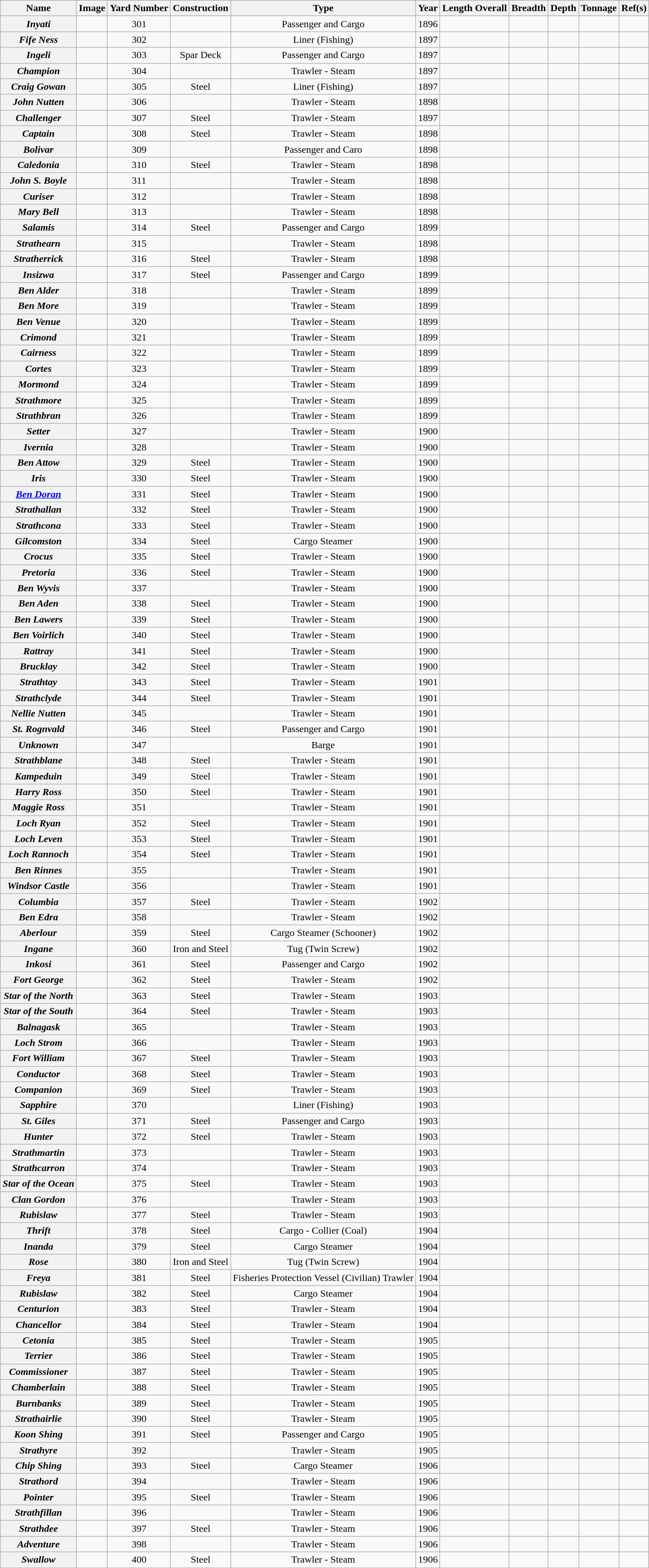<table class="wikitable plainrowheaders sortable" style="text-align: center;">
<tr>
<th scope=col>Name</th>
<th scope=col class=unsortable>Image</th>
<th scope=col>Yard Number</th>
<th scope=col>Construction</th>
<th scope=col>Type</th>
<th scope=col>Year</th>
<th scope=col>Length Overall</th>
<th scope=col>Breadth</th>
<th scope=col>Depth</th>
<th scope=col class=unsortable>Tonnage</th>
<th scope=col class=unsortable>Ref(s)</th>
</tr>
<tr>
<th scope=row><em>Inyati</em></th>
<td></td>
<td>301</td>
<td></td>
<td>Passenger and Cargo</td>
<td>1896</td>
<td></td>
<td></td>
<td></td>
<td></td>
<td></td>
</tr>
<tr ->
<th scope=row><em>Fife Ness</em></th>
<td></td>
<td>302</td>
<td></td>
<td>Liner (Fishing)</td>
<td>1897</td>
<td></td>
<td></td>
<td></td>
<td></td>
<td></td>
</tr>
<tr ->
<th scope=row><em>Ingeli</em></th>
<td></td>
<td>303</td>
<td>Spar Deck</td>
<td>Passenger and Cargo</td>
<td>1897</td>
<td></td>
<td></td>
<td></td>
<td></td>
<td></td>
</tr>
<tr ->
<th scope=row><em>Champion</em></th>
<td></td>
<td>304</td>
<td></td>
<td>Trawler - Steam</td>
<td>1897</td>
<td></td>
<td></td>
<td></td>
<td></td>
<td></td>
</tr>
<tr ->
<th scope=row><em>Craig Gowan</em></th>
<td></td>
<td>305</td>
<td>Steel</td>
<td>Liner (Fishing)</td>
<td>1897</td>
<td></td>
<td></td>
<td></td>
<td></td>
<td></td>
</tr>
<tr ->
<th scope=row><em>John Nutten</em></th>
<td></td>
<td>306</td>
<td></td>
<td>Trawler - Steam</td>
<td>1898</td>
<td></td>
<td></td>
<td></td>
<td></td>
<td></td>
</tr>
<tr ->
<th scope=row><em>Challenger</em></th>
<td></td>
<td>307</td>
<td>Steel</td>
<td>Trawler - Steam</td>
<td>1897</td>
<td></td>
<td></td>
<td></td>
<td></td>
<td></td>
</tr>
<tr ->
<th scope=row><em>Captain</em></th>
<td></td>
<td>308</td>
<td>Steel</td>
<td>Trawler - Steam</td>
<td>1898</td>
<td></td>
<td></td>
<td></td>
<td></td>
<td></td>
</tr>
<tr ->
<th scope=row><em>Bolivar</em></th>
<td></td>
<td>309</td>
<td></td>
<td>Passenger and Caro</td>
<td>1898</td>
<td></td>
<td></td>
<td></td>
<td></td>
<td></td>
</tr>
<tr ->
<th scope=row><em>Caledonia</em></th>
<td></td>
<td>310</td>
<td>Steel</td>
<td>Trawler - Steam</td>
<td>1898</td>
<td></td>
<td></td>
<td></td>
<td></td>
<td></td>
</tr>
<tr ->
<th scope=row><em>John S. Boyle</em></th>
<td></td>
<td>311</td>
<td></td>
<td>Trawler - Steam</td>
<td>1898</td>
<td></td>
<td></td>
<td></td>
<td></td>
<td></td>
</tr>
<tr ->
<th scope=row><em>Curiser</em></th>
<td></td>
<td>312</td>
<td></td>
<td>Trawler - Steam</td>
<td>1898</td>
<td></td>
<td></td>
<td></td>
<td></td>
<td></td>
</tr>
<tr ->
<th scope=row><em>Mary Bell</em></th>
<td></td>
<td>313</td>
<td></td>
<td>Trawler - Steam</td>
<td>1898</td>
<td></td>
<td></td>
<td></td>
<td></td>
<td></td>
</tr>
<tr ->
<th scope=row><em>Salamis</em></th>
<td></td>
<td>314</td>
<td>Steel</td>
<td>Passenger and Cargo</td>
<td>1899</td>
<td></td>
<td></td>
<td></td>
<td></td>
<td></td>
</tr>
<tr ->
<th scope=row><em>Strathearn</em></th>
<td></td>
<td>315</td>
<td></td>
<td>Trawler - Steam</td>
<td>1898</td>
<td></td>
<td></td>
<td></td>
<td></td>
<td></td>
</tr>
<tr ->
<th scope=row><em>Stratherrick</em></th>
<td></td>
<td>316</td>
<td>Steel</td>
<td>Trawler - Steam</td>
<td>1898</td>
<td></td>
<td></td>
<td></td>
<td></td>
<td></td>
</tr>
<tr ->
<th scope=row><em>Insizwa</em></th>
<td></td>
<td>317</td>
<td>Steel</td>
<td>Passenger and Cargo</td>
<td>1899</td>
<td></td>
<td></td>
<td></td>
<td></td>
<td></td>
</tr>
<tr ->
<th scope=row><em>Ben Alder</em></th>
<td></td>
<td>318</td>
<td></td>
<td>Trawler - Steam</td>
<td>1899</td>
<td></td>
<td></td>
<td></td>
<td></td>
<td></td>
</tr>
<tr ->
<th scope=row><em>Ben More</em></th>
<td></td>
<td>319</td>
<td></td>
<td>Trawler - Steam</td>
<td>1899</td>
<td></td>
<td></td>
<td></td>
<td></td>
<td></td>
</tr>
<tr ->
<th scope=row><em>Ben Venue</em></th>
<td></td>
<td>320</td>
<td></td>
<td>Trawler - Steam</td>
<td>1899</td>
<td></td>
<td></td>
<td></td>
<td></td>
<td></td>
</tr>
<tr ->
<th scope=row><em>Crimond</em></th>
<td></td>
<td>321</td>
<td></td>
<td>Trawler - Steam</td>
<td>1899</td>
<td></td>
<td></td>
<td></td>
<td></td>
<td></td>
</tr>
<tr ->
<th scope=row><em>Cairness</em></th>
<td></td>
<td>322</td>
<td></td>
<td>Trawler - Steam</td>
<td>1899</td>
<td></td>
<td></td>
<td></td>
<td></td>
<td></td>
</tr>
<tr ->
<th scope=row><em>Cortes</em></th>
<td></td>
<td>323</td>
<td></td>
<td>Trawler - Steam</td>
<td>1899</td>
<td></td>
<td></td>
<td></td>
<td></td>
<td></td>
</tr>
<tr ->
<th scope=row><em>Mormond</em></th>
<td></td>
<td>324</td>
<td></td>
<td>Trawler - Steam</td>
<td>1899</td>
<td></td>
<td></td>
<td></td>
<td></td>
<td></td>
</tr>
<tr ->
<th scope=row><em>Strathmore</em></th>
<td></td>
<td>325</td>
<td></td>
<td>Trawler - Steam</td>
<td>1899</td>
<td></td>
<td></td>
<td></td>
<td></td>
<td></td>
</tr>
<tr ->
<th scope=row><em>Strathbran</em></th>
<td></td>
<td>326</td>
<td></td>
<td>Trawler - Steam</td>
<td>1899</td>
<td></td>
<td></td>
<td></td>
<td></td>
<td></td>
</tr>
<tr ->
<th scope=row><em>Setter</em></th>
<td></td>
<td>327</td>
<td></td>
<td>Trawler - Steam</td>
<td>1900</td>
<td></td>
<td></td>
<td></td>
<td></td>
<td></td>
</tr>
<tr ->
<th scope=row><em>Ivernia</em></th>
<td></td>
<td>328</td>
<td></td>
<td>Trawler - Steam</td>
<td>1900</td>
<td></td>
<td></td>
<td></td>
<td></td>
<td></td>
</tr>
<tr ->
<th scope=row><em>Ben Attow</em></th>
<td></td>
<td>329</td>
<td>Steel</td>
<td>Trawler - Steam</td>
<td>1900</td>
<td></td>
<td></td>
<td></td>
<td></td>
<td></td>
</tr>
<tr ->
<th scope=row><em>Iris</em></th>
<td></td>
<td>330</td>
<td>Steel</td>
<td>Trawler - Steam</td>
<td>1900</td>
<td></td>
<td></td>
<td></td>
<td></td>
<td></td>
</tr>
<tr ->
<th scope=row><em><a href='#'>Ben Doran</a></em></th>
<td></td>
<td>331</td>
<td>Steel</td>
<td>Trawler - Steam</td>
<td>1900</td>
<td></td>
<td></td>
<td></td>
<td></td>
<td></td>
</tr>
<tr ->
<th scope=row><em>Strathallan</em></th>
<td></td>
<td>332</td>
<td>Steel</td>
<td>Trawler - Steam</td>
<td>1900</td>
<td></td>
<td></td>
<td></td>
<td></td>
<td></td>
</tr>
<tr ->
<th scope=row><em>Strathcona</em></th>
<td></td>
<td>333</td>
<td>Steel</td>
<td>Trawler - Steam</td>
<td>1900</td>
<td></td>
<td></td>
<td></td>
<td></td>
<td></td>
</tr>
<tr ->
<th scope=row><em>Gilcomston</em></th>
<td></td>
<td>334</td>
<td>Steel</td>
<td>Cargo Steamer</td>
<td>1900</td>
<td></td>
<td></td>
<td></td>
<td></td>
<td></td>
</tr>
<tr ->
<th scope=row><em>Crocus</em></th>
<td></td>
<td>335</td>
<td>Steel</td>
<td>Trawler - Steam</td>
<td>1900</td>
<td></td>
<td></td>
<td></td>
<td></td>
<td></td>
</tr>
<tr ->
<th scope=row><em>Pretoria</em></th>
<td></td>
<td>336</td>
<td>Steel</td>
<td>Trawler - Steam</td>
<td>1900</td>
<td></td>
<td></td>
<td></td>
<td></td>
<td></td>
</tr>
<tr ->
<th scope=row><em>Ben Wyvis</em></th>
<td></td>
<td>337</td>
<td></td>
<td>Trawler - Steam</td>
<td>1900</td>
<td></td>
<td></td>
<td></td>
<td></td>
<td></td>
</tr>
<tr ->
<th scope=row><em>Ben Aden</em></th>
<td></td>
<td>338</td>
<td>Steel</td>
<td>Trawler - Steam</td>
<td>1900</td>
<td></td>
<td></td>
<td></td>
<td></td>
<td></td>
</tr>
<tr ->
<th scope=row><em>Ben Lawers</em></th>
<td></td>
<td>339</td>
<td>Steel</td>
<td>Trawler - Steam</td>
<td>1900</td>
<td></td>
<td></td>
<td></td>
<td></td>
<td></td>
</tr>
<tr ->
<th scope=row><em>Ben Voirlich</em></th>
<td></td>
<td>340</td>
<td>Steel</td>
<td>Trawler - Steam</td>
<td>1900</td>
<td></td>
<td></td>
<td></td>
<td></td>
<td></td>
</tr>
<tr ->
<th scope=row><em>Rattray</em></th>
<td></td>
<td>341</td>
<td>Steel</td>
<td>Trawler - Steam</td>
<td>1900</td>
<td></td>
<td></td>
<td></td>
<td></td>
<td></td>
</tr>
<tr ->
<th scope=row><em>Brucklay</em></th>
<td></td>
<td>342</td>
<td>Steel</td>
<td>Trawler - Steam</td>
<td>1900</td>
<td></td>
<td></td>
<td></td>
<td></td>
<td></td>
</tr>
<tr ->
<th scope=row><em>Strathtay</em></th>
<td></td>
<td>343</td>
<td>Steel</td>
<td>Trawler - Steam</td>
<td>1901</td>
<td></td>
<td></td>
<td></td>
<td></td>
<td></td>
</tr>
<tr ->
<th scope=row><em>Strathclyde</em></th>
<td></td>
<td>344</td>
<td>Steel</td>
<td>Trawler - Steam</td>
<td>1901</td>
<td></td>
<td></td>
<td></td>
<td></td>
<td></td>
</tr>
<tr ->
<th scope=row><em>Nellie Nutten</em></th>
<td></td>
<td>345</td>
<td></td>
<td>Trawler - Steam</td>
<td>1901</td>
<td></td>
<td></td>
<td></td>
<td></td>
<td></td>
</tr>
<tr ->
<th scope=row><em>St. Rognvald</em></th>
<td></td>
<td>346</td>
<td>Steel</td>
<td>Passenger and Cargo</td>
<td>1901</td>
<td></td>
<td></td>
<td></td>
<td></td>
<td></td>
</tr>
<tr ->
<th scope=row><em>Unknown</em></th>
<td></td>
<td>347</td>
<td></td>
<td>Barge</td>
<td>1901</td>
<td></td>
<td></td>
<td></td>
<td></td>
<td></td>
</tr>
<tr ->
<th scope=row><em>Strathblane</em></th>
<td></td>
<td>348</td>
<td>Steel</td>
<td>Trawler - Steam</td>
<td>1901</td>
<td></td>
<td></td>
<td></td>
<td></td>
<td></td>
</tr>
<tr ->
<th scope=row><em>Kampeduin</em></th>
<td></td>
<td>349</td>
<td>Steel</td>
<td>Trawler - Steam</td>
<td>1901</td>
<td></td>
<td></td>
<td></td>
<td></td>
<td></td>
</tr>
<tr ->
<th scope=row><em>Harry Ross</em></th>
<td></td>
<td>350</td>
<td>Steel</td>
<td>Trawler - Steam</td>
<td>1901</td>
<td></td>
<td></td>
<td></td>
<td></td>
<td></td>
</tr>
<tr ->
<th scope=row><em>Maggie Ross</em></th>
<td></td>
<td>351</td>
<td></td>
<td>Trawler - Steam</td>
<td>1901</td>
<td></td>
<td></td>
<td></td>
<td></td>
<td></td>
</tr>
<tr ->
<th scope=row><em>Loch Ryan</em></th>
<td></td>
<td>352</td>
<td>Steel</td>
<td>Trawler - Steam</td>
<td>1901</td>
<td></td>
<td></td>
<td></td>
<td></td>
<td></td>
</tr>
<tr ->
<th scope=row><em>Loch Leven</em></th>
<td></td>
<td>353</td>
<td>Steel</td>
<td>Trawler - Steam</td>
<td>1901</td>
<td></td>
<td></td>
<td></td>
<td></td>
<td></td>
</tr>
<tr ->
<th scope=row><em>Loch Rannoch</em></th>
<td></td>
<td>354</td>
<td>Steel</td>
<td>Trawler - Steam</td>
<td>1901</td>
<td></td>
<td></td>
<td></td>
<td></td>
<td></td>
</tr>
<tr ->
<th scope=row><em>Ben Rinnes</em></th>
<td></td>
<td>355</td>
<td></td>
<td>Trawler - Steam</td>
<td>1901</td>
<td></td>
<td></td>
<td></td>
<td></td>
<td></td>
</tr>
<tr ->
<th scope=row><em>Windsor Castle</em></th>
<td></td>
<td>356</td>
<td></td>
<td>Trawler - Steam</td>
<td>1901</td>
<td></td>
<td></td>
<td></td>
<td></td>
<td></td>
</tr>
<tr ->
<th scope=row><em>Columbia</em></th>
<td></td>
<td>357</td>
<td>Steel</td>
<td>Trawler - Steam</td>
<td>1902</td>
<td></td>
<td></td>
<td></td>
<td></td>
<td></td>
</tr>
<tr ->
<th scope=row><em>Ben Edra</em></th>
<td></td>
<td>358</td>
<td></td>
<td>Trawler - Steam</td>
<td>1902</td>
<td></td>
<td></td>
<td></td>
<td></td>
<td></td>
</tr>
<tr ->
<th scope=row><em>Aberlour</em></th>
<td></td>
<td>359</td>
<td>Steel</td>
<td>Cargo Steamer (Schooner)</td>
<td>1902</td>
<td></td>
<td></td>
<td></td>
<td></td>
<td></td>
</tr>
<tr ->
<th scope=row><em>Ingane</em></th>
<td></td>
<td>360</td>
<td>Iron and Steel</td>
<td>Tug (Twin Screw)</td>
<td>1902</td>
<td></td>
<td></td>
<td></td>
<td></td>
<td></td>
</tr>
<tr ->
<th scope=row><em>Inkosi</em></th>
<td></td>
<td>361</td>
<td>Steel</td>
<td>Passenger and Cargo</td>
<td>1902</td>
<td></td>
<td></td>
<td></td>
<td></td>
<td></td>
</tr>
<tr ->
<th scope=row><em>Fort George</em></th>
<td></td>
<td>362</td>
<td>Steel</td>
<td>Trawler - Steam</td>
<td>1902</td>
<td></td>
<td></td>
<td></td>
<td></td>
<td></td>
</tr>
<tr ->
<th scope=row><em>Star of the North</em></th>
<td></td>
<td>363</td>
<td>Steel</td>
<td>Trawler - Steam</td>
<td>1903</td>
<td></td>
<td></td>
<td></td>
<td></td>
<td></td>
</tr>
<tr ->
<th scope=row><em>Star of the South</em></th>
<td></td>
<td>364</td>
<td>Steel</td>
<td>Trawler - Steam</td>
<td>1903</td>
<td></td>
<td></td>
<td></td>
<td></td>
<td></td>
</tr>
<tr ->
<th scope=row><em>Balnagask</em></th>
<td></td>
<td>365</td>
<td></td>
<td>Trawler - Steam</td>
<td>1903</td>
<td></td>
<td></td>
<td></td>
<td></td>
<td></td>
</tr>
<tr ->
<th scope=row><em>Loch Strom</em></th>
<td></td>
<td>366</td>
<td></td>
<td>Trawler - Steam</td>
<td>1903</td>
<td></td>
<td></td>
<td></td>
<td></td>
<td></td>
</tr>
<tr ->
<th scope=row><em>Fort William</em></th>
<td></td>
<td>367</td>
<td>Steel</td>
<td>Trawler - Steam</td>
<td>1903</td>
<td></td>
<td></td>
<td></td>
<td></td>
<td></td>
</tr>
<tr ->
<th scope=row><em>Conductor</em></th>
<td></td>
<td>368</td>
<td>Steel</td>
<td>Trawler - Steam</td>
<td>1903</td>
<td></td>
<td></td>
<td></td>
<td></td>
<td></td>
</tr>
<tr ->
<th scope=row><em>Companion</em></th>
<td></td>
<td>369</td>
<td>Steel</td>
<td>Trawler - Steam</td>
<td>1903</td>
<td></td>
<td></td>
<td></td>
<td></td>
<td></td>
</tr>
<tr ->
<th scope=row><em>Sapphire</em></th>
<td></td>
<td>370</td>
<td></td>
<td>Liner (Fishing)</td>
<td>1903</td>
<td></td>
<td></td>
<td></td>
<td></td>
<td></td>
</tr>
<tr ->
<th scope=row><em>St. Giles</em></th>
<td></td>
<td>371</td>
<td>Steel</td>
<td>Passenger and Cargo</td>
<td>1903</td>
<td></td>
<td></td>
<td></td>
<td></td>
<td></td>
</tr>
<tr ->
<th scope=row><em>Hunter</em></th>
<td></td>
<td>372</td>
<td>Steel</td>
<td>Trawler - Steam</td>
<td>1903</td>
<td></td>
<td></td>
<td></td>
<td></td>
<td></td>
</tr>
<tr ->
<th scope=row><em>Strathmartin</em></th>
<td></td>
<td>373</td>
<td></td>
<td>Trawler - Steam</td>
<td>1903</td>
<td></td>
<td></td>
<td></td>
<td></td>
<td></td>
</tr>
<tr ->
<th scope=row><em>Strathcarron</em></th>
<td></td>
<td>374</td>
<td></td>
<td>Trawler - Steam</td>
<td>1903</td>
<td></td>
<td></td>
<td></td>
<td></td>
<td></td>
</tr>
<tr ->
<th scope=row><em>Star of the Ocean</em></th>
<td></td>
<td>375</td>
<td>Steel</td>
<td>Trawler - Steam</td>
<td>1903</td>
<td></td>
<td></td>
<td></td>
<td></td>
<td></td>
</tr>
<tr ->
<th scope=row><em>Clan Gordon</em></th>
<td></td>
<td>376</td>
<td></td>
<td>Trawler - Steam</td>
<td>1903</td>
<td></td>
<td></td>
<td></td>
<td></td>
<td></td>
</tr>
<tr ->
<th scope=row><em>Rubislaw</em></th>
<td></td>
<td>377</td>
<td>Steel</td>
<td>Trawler - Steam</td>
<td>1903</td>
<td></td>
<td></td>
<td></td>
<td></td>
<td></td>
</tr>
<tr ->
<th scope=row><em>Thrift</em></th>
<td></td>
<td>378</td>
<td>Steel</td>
<td>Cargo - Collier (Coal)</td>
<td>1904</td>
<td></td>
<td></td>
<td></td>
<td></td>
<td></td>
</tr>
<tr ->
<th scope=row><em>Inanda</em></th>
<td></td>
<td>379</td>
<td>Steel</td>
<td>Cargo Steamer</td>
<td>1904</td>
<td></td>
<td></td>
<td></td>
<td></td>
<td></td>
</tr>
<tr ->
<th scope=row><em>Rose</em></th>
<td></td>
<td>380</td>
<td>Iron and Steel</td>
<td>Tug (Twin Screw)</td>
<td>1904</td>
<td></td>
<td></td>
<td></td>
<td></td>
<td></td>
</tr>
<tr ->
<th scope=row><em>Freya</em></th>
<td></td>
<td>381</td>
<td>Steel</td>
<td>Fisheries Protection Vessel (Civilian) Trawler</td>
<td>1904</td>
<td></td>
<td></td>
<td></td>
<td></td>
<td></td>
</tr>
<tr ->
<th scope=row><em>Rubislaw</em></th>
<td></td>
<td>382</td>
<td>Steel</td>
<td>Cargo Steamer</td>
<td>1904</td>
<td></td>
<td></td>
<td></td>
<td></td>
<td></td>
</tr>
<tr ->
<th scope=row><em>Centurion</em></th>
<td></td>
<td>383</td>
<td>Steel</td>
<td>Trawler - Steam</td>
<td>1904</td>
<td></td>
<td></td>
<td></td>
<td></td>
<td></td>
</tr>
<tr ->
<th scope=row><em>Chancellor</em></th>
<td></td>
<td>384</td>
<td>Steel</td>
<td>Trawler - Steam</td>
<td>1904</td>
<td></td>
<td></td>
<td></td>
<td></td>
<td></td>
</tr>
<tr ->
<th scope=row><em>Cetonia</em></th>
<td></td>
<td>385</td>
<td>Steel</td>
<td>Trawler - Steam</td>
<td>1905</td>
<td></td>
<td></td>
<td></td>
<td></td>
<td></td>
</tr>
<tr ->
<th scope=row><em>Terrier</em></th>
<td></td>
<td>386</td>
<td>Steel</td>
<td>Trawler - Steam</td>
<td>1905</td>
<td></td>
<td></td>
<td></td>
<td></td>
<td></td>
</tr>
<tr ->
<th scope=row><em>Commissioner</em></th>
<td></td>
<td>387</td>
<td>Steel</td>
<td>Trawler - Steam</td>
<td>1905</td>
<td></td>
<td></td>
<td></td>
<td></td>
<td></td>
</tr>
<tr ->
<th scope=row><em>Chamberlain</em></th>
<td></td>
<td>388</td>
<td>Steel</td>
<td>Trawler - Steam</td>
<td>1905</td>
<td></td>
<td></td>
<td></td>
<td></td>
<td></td>
</tr>
<tr ->
<th scope=row><em>Burnbanks</em></th>
<td></td>
<td>389</td>
<td>Steel</td>
<td>Trawler - Steam</td>
<td>1905</td>
<td></td>
<td></td>
<td></td>
<td></td>
<td></td>
</tr>
<tr ->
<th scope=row><em>Strathairlie</em></th>
<td></td>
<td>390</td>
<td>Steel</td>
<td>Trawler - Steam</td>
<td>1905</td>
<td></td>
<td></td>
<td></td>
<td></td>
<td></td>
</tr>
<tr ->
<th scope=row><em>Koon Shing</em></th>
<td></td>
<td>391</td>
<td>Steel</td>
<td>Passenger and Cargo</td>
<td>1905</td>
<td></td>
<td></td>
<td></td>
<td></td>
<td></td>
</tr>
<tr ->
<th scope=row><em>Strathyre</em></th>
<td></td>
<td>392</td>
<td></td>
<td>Trawler - Steam</td>
<td>1905</td>
<td></td>
<td></td>
<td></td>
<td></td>
<td></td>
</tr>
<tr ->
<th scope=row><em>Chip Shing</em></th>
<td></td>
<td>393</td>
<td>Steel</td>
<td>Cargo Steamer</td>
<td>1906</td>
<td></td>
<td></td>
<td></td>
<td></td>
<td></td>
</tr>
<tr ->
<th scope=row><em>Strathord</em></th>
<td></td>
<td>394</td>
<td></td>
<td>Trawler - Steam</td>
<td>1906</td>
<td></td>
<td></td>
<td></td>
<td></td>
<td></td>
</tr>
<tr ->
<th scope=row><em>Pointer</em></th>
<td></td>
<td>395</td>
<td>Steel</td>
<td>Trawler - Steam</td>
<td>1906</td>
<td></td>
<td></td>
<td></td>
<td></td>
<td></td>
</tr>
<tr ->
<th scope=row><em>Strathfillan</em></th>
<td></td>
<td>396</td>
<td></td>
<td>Trawler - Steam</td>
<td>1906</td>
<td></td>
<td></td>
<td></td>
<td></td>
<td></td>
</tr>
<tr ->
<th scope=row><em>Strathdee</em></th>
<td></td>
<td>397</td>
<td>Steel</td>
<td>Trawler - Steam</td>
<td>1906</td>
<td></td>
<td></td>
<td></td>
<td></td>
<td></td>
</tr>
<tr ->
<th scope=row><em>Adventure</em></th>
<td></td>
<td>398</td>
<td></td>
<td>Trawler - Steam</td>
<td>1906</td>
<td></td>
<td></td>
<td></td>
<td></td>
<td></td>
</tr>
<tr ->
<th scope=row><em>Swallow</em></th>
<td></td>
<td>400</td>
<td>Steel</td>
<td>Trawler - Steam</td>
<td>1906</td>
<td></td>
<td></td>
<td></td>
<td></td>
<td></td>
</tr>
<tr ->
</tr>
</table>
